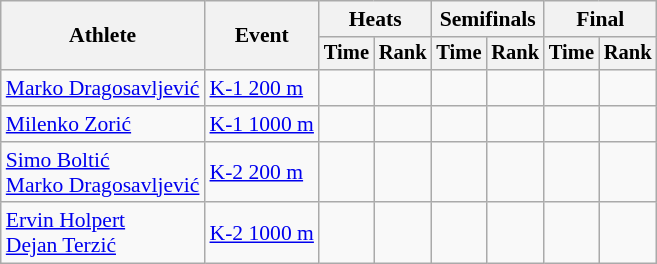<table class=wikitable style="font-size:90%;">
<tr>
<th rowspan=2>Athlete</th>
<th rowspan=2>Event</th>
<th colspan=2>Heats</th>
<th colspan=2>Semifinals</th>
<th colspan=2>Final</th>
</tr>
<tr style="font-size:95%">
<th>Time</th>
<th>Rank</th>
<th>Time</th>
<th>Rank</th>
<th>Time</th>
<th>Rank</th>
</tr>
<tr align=center>
<td align=left><a href='#'>Marko Dragosavljević</a></td>
<td align=left><a href='#'>K-1 200 m</a></td>
<td></td>
<td></td>
<td></td>
<td></td>
<td></td>
<td></td>
</tr>
<tr align=center>
<td align=left><a href='#'>Milenko Zorić</a></td>
<td align=left><a href='#'>K-1 1000 m</a></td>
<td></td>
<td></td>
<td></td>
<td></td>
<td></td>
<td></td>
</tr>
<tr align=center>
<td align=left><a href='#'>Simo Boltić</a><br><a href='#'>Marko Dragosavljević</a></td>
<td align=left><a href='#'>K-2 200 m</a></td>
<td></td>
<td></td>
<td></td>
<td></td>
<td></td>
<td></td>
</tr>
<tr align=center>
<td align=left><a href='#'>Ervin Holpert</a><br><a href='#'>Dejan Terzić</a></td>
<td align=left><a href='#'>K-2 1000 m</a></td>
<td></td>
<td></td>
<td></td>
<td></td>
<td></td>
<td></td>
</tr>
</table>
